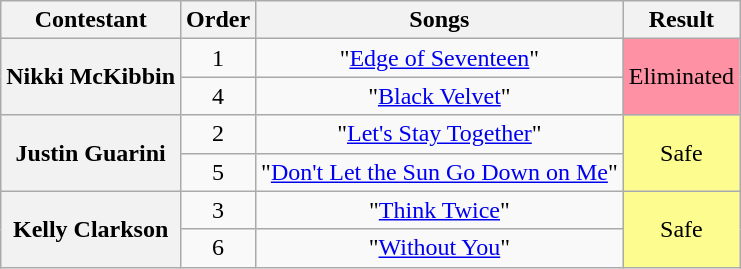<table class="wikitable unsortable" style="text-align:center;">
<tr>
<th scope="col">Contestant</th>
<th scope="col">Order</th>
<th scope="col">Songs</th>
<th scope="col">Result</th>
</tr>
<tr>
<th rowspan="2" scope="row">Nikki McKibbin</th>
<td>1</td>
<td>"<a href='#'>Edge of Seventeen</a>"</td>
<td rowspan="2" bgcolor="FF91A4">Eliminated</td>
</tr>
<tr>
<td>4</td>
<td>"<a href='#'>Black Velvet</a>"</td>
</tr>
<tr>
<th rowspan="2" scope="row">Justin Guarini</th>
<td>2</td>
<td>"<a href='#'>Let's Stay Together</a>"</td>
<td rowspan="2" style="background:#FDFC8F;">Safe</td>
</tr>
<tr>
<td>5</td>
<td>"<a href='#'>Don't Let the Sun Go Down on Me</a>"</td>
</tr>
<tr>
<th rowspan="2" scope="row">Kelly Clarkson</th>
<td>3</td>
<td>"<a href='#'>Think Twice</a>"</td>
<td rowspan="2" style="background:#FDFC8F;">Safe</td>
</tr>
<tr>
<td>6</td>
<td>"<a href='#'>Without You</a>"</td>
</tr>
</table>
